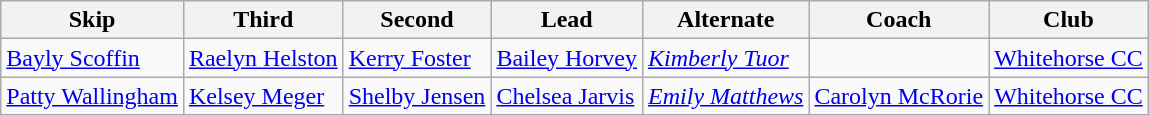<table class="wikitable">
<tr>
<th scope="col">Skip</th>
<th scope="col">Third</th>
<th scope="col">Second</th>
<th scope="col">Lead</th>
<th scope="col">Alternate</th>
<th scope="col">Coach</th>
<th scope="col">Club</th>
</tr>
<tr>
<td><a href='#'>Bayly Scoffin</a></td>
<td><a href='#'>Raelyn Helston</a></td>
<td><a href='#'>Kerry Foster</a></td>
<td><a href='#'>Bailey Horvey</a></td>
<td><em><a href='#'>Kimberly Tuor</a></em></td>
<td></td>
<td><a href='#'>Whitehorse CC</a></td>
</tr>
<tr>
<td><a href='#'>Patty Wallingham</a></td>
<td><a href='#'>Kelsey Meger</a></td>
<td><a href='#'>Shelby Jensen</a></td>
<td><a href='#'>Chelsea Jarvis</a></td>
<td><em><a href='#'>Emily Matthews</a></em></td>
<td><a href='#'>Carolyn McRorie</a></td>
<td><a href='#'>Whitehorse CC</a></td>
</tr>
</table>
